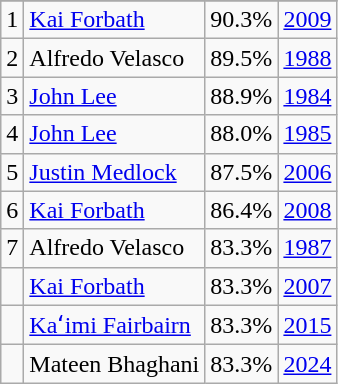<table class="wikitable">
<tr>
</tr>
<tr>
<td>1</td>
<td><a href='#'>Kai Forbath</a></td>
<td><abbr>90.3%</abbr></td>
<td><a href='#'>2009</a></td>
</tr>
<tr>
<td>2</td>
<td>Alfredo Velasco</td>
<td><abbr>89.5%</abbr></td>
<td><a href='#'>1988</a></td>
</tr>
<tr>
<td>3</td>
<td><a href='#'>John Lee</a></td>
<td><abbr>88.9%</abbr></td>
<td><a href='#'>1984</a></td>
</tr>
<tr>
<td>4</td>
<td><a href='#'>John Lee</a></td>
<td><abbr>88.0%</abbr></td>
<td><a href='#'>1985</a></td>
</tr>
<tr>
<td>5</td>
<td><a href='#'>Justin Medlock</a></td>
<td><abbr>87.5%</abbr></td>
<td><a href='#'>2006</a></td>
</tr>
<tr>
<td>6</td>
<td><a href='#'>Kai Forbath</a></td>
<td><abbr>86.4%</abbr></td>
<td><a href='#'>2008</a></td>
</tr>
<tr>
<td>7</td>
<td>Alfredo Velasco</td>
<td><abbr>83.3%</abbr></td>
<td><a href='#'>1987</a></td>
</tr>
<tr>
<td></td>
<td><a href='#'>Kai Forbath</a></td>
<td><abbr>83.3%</abbr></td>
<td><a href='#'>2007</a></td>
</tr>
<tr>
<td></td>
<td><a href='#'>Kaʻimi Fairbairn</a></td>
<td><abbr>83.3%</abbr></td>
<td><a href='#'>2015</a></td>
</tr>
<tr>
<td></td>
<td>Mateen Bhaghani</td>
<td><abbr>83.3%</abbr></td>
<td><a href='#'>2024</a></td>
</tr>
</table>
